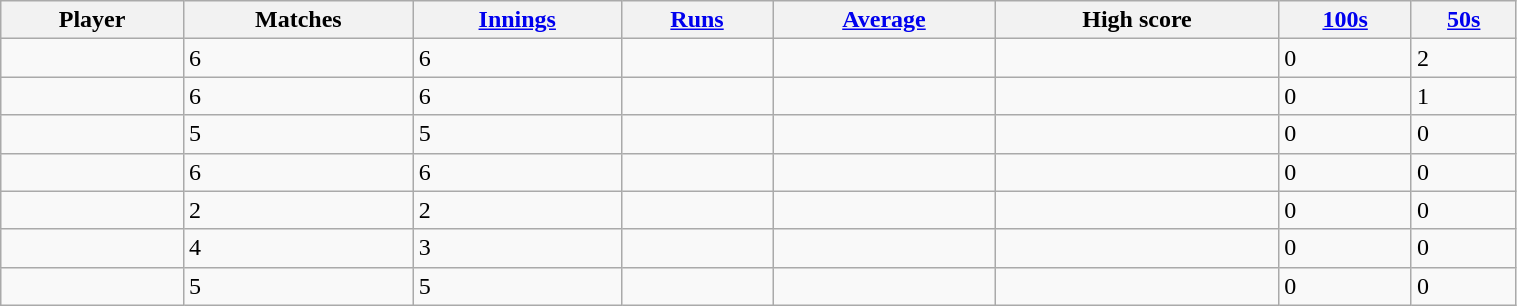<table class="wikitable sortable" style="width:80%;">
<tr>
<th>Player</th>
<th>Matches</th>
<th><a href='#'>Innings</a></th>
<th><a href='#'>Runs</a></th>
<th><a href='#'>Average</a></th>
<th>High score</th>
<th><a href='#'>100s</a></th>
<th><a href='#'>50s</a></th>
</tr>
<tr>
<td></td>
<td>6</td>
<td>6</td>
<td></td>
<td></td>
<td></td>
<td>0</td>
<td>2</td>
</tr>
<tr>
<td></td>
<td>6</td>
<td>6</td>
<td></td>
<td></td>
<td></td>
<td>0</td>
<td>1</td>
</tr>
<tr>
<td></td>
<td>5</td>
<td>5</td>
<td></td>
<td></td>
<td></td>
<td>0</td>
<td>0</td>
</tr>
<tr>
<td></td>
<td>6</td>
<td>6</td>
<td></td>
<td></td>
<td></td>
<td>0</td>
<td>0</td>
</tr>
<tr>
<td></td>
<td>2</td>
<td>2</td>
<td></td>
<td></td>
<td></td>
<td>0</td>
<td>0</td>
</tr>
<tr>
<td></td>
<td>4</td>
<td>3</td>
<td></td>
<td></td>
<td></td>
<td>0</td>
<td>0</td>
</tr>
<tr>
<td></td>
<td>5</td>
<td>5</td>
<td></td>
<td></td>
<td></td>
<td>0</td>
<td>0</td>
</tr>
</table>
